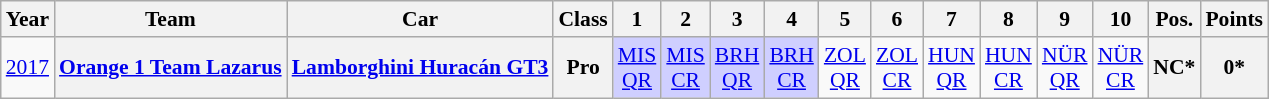<table class="wikitable" border="1" style="text-align:center; font-size:90%;">
<tr>
<th>Year</th>
<th>Team</th>
<th>Car</th>
<th>Class</th>
<th>1</th>
<th>2</th>
<th>3</th>
<th>4</th>
<th>5</th>
<th>6</th>
<th>7</th>
<th>8</th>
<th>9</th>
<th>10</th>
<th>Pos.</th>
<th>Points</th>
</tr>
<tr>
<td><a href='#'>2017</a></td>
<th><a href='#'>Orange 1 Team Lazarus</a></th>
<th><a href='#'>Lamborghini Huracán GT3</a></th>
<th>Pro</th>
<td style="background:#CFCFFF;"><a href='#'>MIS<br>QR</a><br></td>
<td style="background:#CFCFFF;"><a href='#'>MIS<br>CR</a><br></td>
<td style="background:#CFCFFF;"><a href='#'>BRH<br>QR</a><br></td>
<td style="background:#CFCFFF;"><a href='#'>BRH<br>CR</a><br></td>
<td style="background:#;"><a href='#'>ZOL<br>QR</a></td>
<td style="background:#;"><a href='#'>ZOL<br>CR</a></td>
<td style="background:#;"><a href='#'>HUN<br>QR</a></td>
<td style="background:#;"><a href='#'>HUN<br>CR</a></td>
<td style="background:#;"><a href='#'>NÜR<br>QR</a></td>
<td style="background:#;"><a href='#'>NÜR<br>CR</a></td>
<th>NC*</th>
<th>0*</th>
</tr>
</table>
